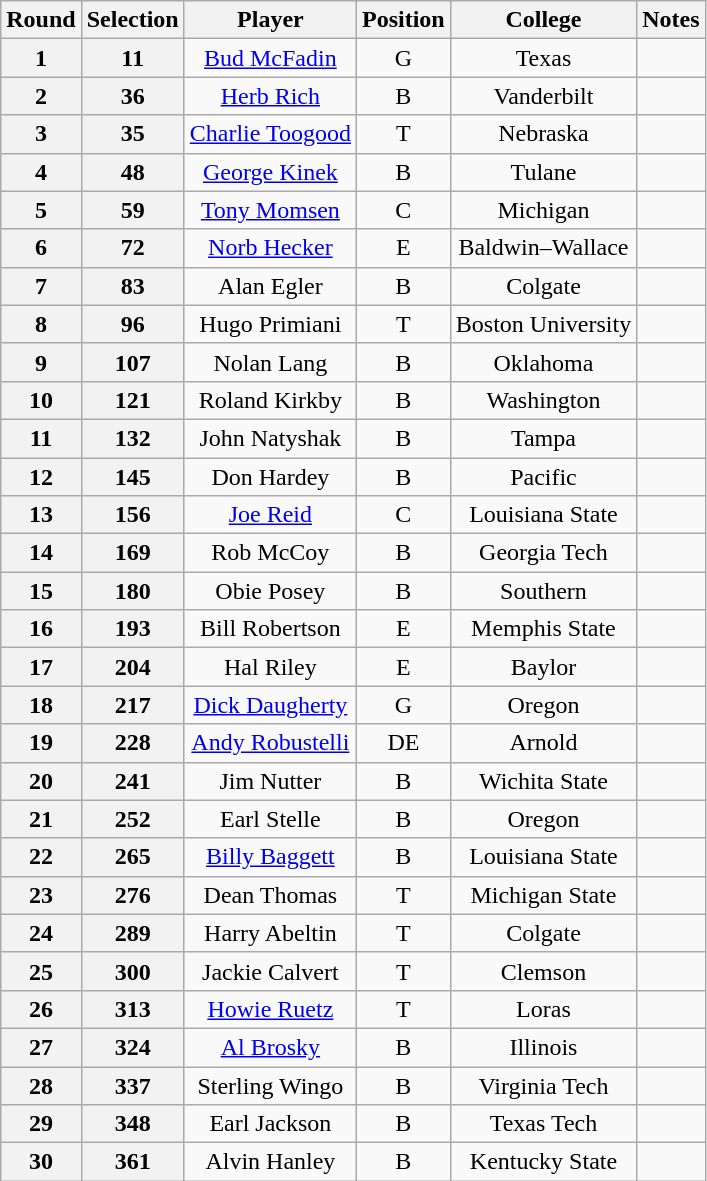<table class="wikitable" style="text-align:center">
<tr>
<th>Round</th>
<th>Selection</th>
<th>Player</th>
<th>Position</th>
<th>College</th>
<th>Notes</th>
</tr>
<tr>
<th>1</th>
<th>11</th>
<td><a href='#'>Bud McFadin</a></td>
<td>G</td>
<td>Texas</td>
<td></td>
</tr>
<tr>
<th>2</th>
<th>36</th>
<td><a href='#'>Herb Rich</a></td>
<td>B</td>
<td>Vanderbilt</td>
<td></td>
</tr>
<tr>
<th>3</th>
<th>35</th>
<td><a href='#'>Charlie Toogood</a></td>
<td>T</td>
<td>Nebraska</td>
<td></td>
</tr>
<tr>
<th>4</th>
<th>48</th>
<td><a href='#'>George Kinek</a></td>
<td>B</td>
<td>Tulane</td>
<td></td>
</tr>
<tr>
<th>5</th>
<th>59</th>
<td><a href='#'>Tony Momsen</a></td>
<td>C</td>
<td>Michigan</td>
<td></td>
</tr>
<tr>
<th>6</th>
<th>72</th>
<td><a href='#'>Norb Hecker</a></td>
<td>E</td>
<td>Baldwin–Wallace</td>
<td></td>
</tr>
<tr>
<th>7</th>
<th>83</th>
<td>Alan Egler</td>
<td>B</td>
<td>Colgate</td>
<td></td>
</tr>
<tr>
<th>8</th>
<th>96</th>
<td>Hugo Primiani</td>
<td>T</td>
<td>Boston University</td>
<td></td>
</tr>
<tr>
<th>9</th>
<th>107</th>
<td>Nolan Lang</td>
<td>B</td>
<td>Oklahoma</td>
<td></td>
</tr>
<tr>
<th>10</th>
<th>121</th>
<td>Roland Kirkby</td>
<td>B</td>
<td>Washington</td>
<td></td>
</tr>
<tr>
<th>11</th>
<th>132</th>
<td>John Natyshak</td>
<td>B</td>
<td>Tampa</td>
<td></td>
</tr>
<tr>
<th>12</th>
<th>145</th>
<td>Don Hardey</td>
<td>B</td>
<td>Pacific</td>
<td></td>
</tr>
<tr>
<th>13</th>
<th>156</th>
<td><a href='#'>Joe Reid</a></td>
<td>C</td>
<td>Louisiana State</td>
<td></td>
</tr>
<tr>
<th>14</th>
<th>169</th>
<td>Rob McCoy</td>
<td>B</td>
<td>Georgia Tech</td>
<td></td>
</tr>
<tr>
<th>15</th>
<th>180</th>
<td>Obie Posey</td>
<td>B</td>
<td>Southern</td>
<td></td>
</tr>
<tr>
<th>16</th>
<th>193</th>
<td>Bill Robertson</td>
<td>E</td>
<td>Memphis State</td>
<td></td>
</tr>
<tr>
<th>17</th>
<th>204</th>
<td>Hal Riley</td>
<td>E</td>
<td>Baylor</td>
<td></td>
</tr>
<tr>
<th>18</th>
<th>217</th>
<td><a href='#'>Dick Daugherty</a></td>
<td>G</td>
<td>Oregon</td>
<td></td>
</tr>
<tr>
<th>19</th>
<th>228</th>
<td><a href='#'>Andy Robustelli</a></td>
<td>DE</td>
<td>Arnold</td>
<td></td>
</tr>
<tr>
<th>20</th>
<th>241</th>
<td>Jim Nutter</td>
<td>B</td>
<td>Wichita State</td>
<td></td>
</tr>
<tr>
<th>21</th>
<th>252</th>
<td>Earl Stelle</td>
<td>B</td>
<td>Oregon</td>
<td></td>
</tr>
<tr>
<th>22</th>
<th>265</th>
<td><a href='#'>Billy Baggett</a></td>
<td>B</td>
<td>Louisiana State</td>
</tr>
<tr>
<th>23</th>
<th>276</th>
<td>Dean Thomas</td>
<td>T</td>
<td>Michigan State</td>
<td></td>
</tr>
<tr>
<th>24</th>
<th>289</th>
<td>Harry Abeltin</td>
<td>T</td>
<td>Colgate</td>
<td></td>
</tr>
<tr>
<th>25</th>
<th>300</th>
<td>Jackie Calvert</td>
<td>T</td>
<td>Clemson</td>
<td></td>
</tr>
<tr>
<th>26</th>
<th>313</th>
<td><a href='#'>Howie Ruetz</a></td>
<td>T</td>
<td>Loras</td>
<td></td>
</tr>
<tr>
<th>27</th>
<th>324</th>
<td><a href='#'>Al Brosky</a></td>
<td>B</td>
<td>Illinois</td>
<td></td>
</tr>
<tr>
<th>28</th>
<th>337</th>
<td>Sterling Wingo</td>
<td>B</td>
<td>Virginia Tech</td>
<td></td>
</tr>
<tr>
<th>29</th>
<th>348</th>
<td>Earl Jackson</td>
<td>B</td>
<td>Texas Tech</td>
<td></td>
</tr>
<tr>
<th>30</th>
<th>361</th>
<td>Alvin Hanley</td>
<td>B</td>
<td>Kentucky State</td>
<td></td>
</tr>
</table>
